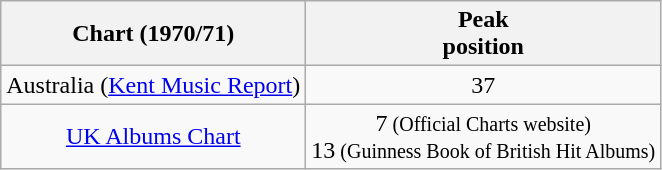<table class="wikitable">
<tr>
<th>Chart (1970/71)</th>
<th>Peak<br> position</th>
</tr>
<tr>
<td>Australia (<a href='#'>Kent Music Report</a>)</td>
<td align="center">37</td>
</tr>
<tr>
<td align="center"><a href='#'>UK Albums Chart</a></td>
<td align="center">7<small> (Official Charts website)</small><br>13<small> (Guinness Book of British Hit Albums)</small></td>
</tr>
</table>
